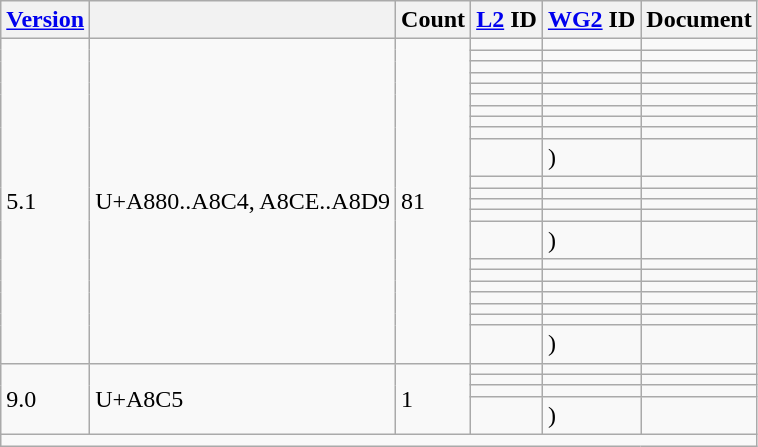<table class="wikitable collapsible sticky-header">
<tr>
<th><a href='#'>Version</a></th>
<th></th>
<th>Count</th>
<th><a href='#'>L2</a> ID</th>
<th><a href='#'>WG2</a> ID</th>
<th>Document</th>
</tr>
<tr>
<td rowspan="22">5.1</td>
<td rowspan="22">U+A880..A8C4, A8CE..A8D9</td>
<td rowspan="22">81</td>
<td></td>
<td></td>
<td></td>
</tr>
<tr>
<td></td>
<td></td>
<td></td>
</tr>
<tr>
<td></td>
<td></td>
<td></td>
</tr>
<tr>
<td></td>
<td></td>
<td></td>
</tr>
<tr>
<td></td>
<td></td>
<td></td>
</tr>
<tr>
<td></td>
<td></td>
<td></td>
</tr>
<tr>
<td></td>
<td></td>
<td></td>
</tr>
<tr>
<td></td>
<td></td>
<td></td>
</tr>
<tr>
<td></td>
<td></td>
<td></td>
</tr>
<tr>
<td></td>
<td> )</td>
<td></td>
</tr>
<tr>
<td></td>
<td></td>
<td></td>
</tr>
<tr>
<td></td>
<td></td>
<td></td>
</tr>
<tr>
<td></td>
<td></td>
<td></td>
</tr>
<tr>
<td></td>
<td></td>
<td></td>
</tr>
<tr>
<td></td>
<td> )</td>
<td></td>
</tr>
<tr>
<td></td>
<td></td>
<td></td>
</tr>
<tr>
<td></td>
<td></td>
<td></td>
</tr>
<tr>
<td></td>
<td></td>
<td></td>
</tr>
<tr>
<td></td>
<td></td>
<td></td>
</tr>
<tr>
<td></td>
<td></td>
<td></td>
</tr>
<tr>
<td></td>
<td></td>
<td></td>
</tr>
<tr>
<td></td>
<td> )</td>
<td></td>
</tr>
<tr>
<td rowspan="4">9.0</td>
<td rowspan="4">U+A8C5</td>
<td rowspan="4">1</td>
<td></td>
<td></td>
<td></td>
</tr>
<tr>
<td></td>
<td></td>
<td></td>
</tr>
<tr>
<td></td>
<td></td>
<td></td>
</tr>
<tr>
<td></td>
<td> )</td>
<td></td>
</tr>
<tr class="sortbottom">
<td colspan="6"></td>
</tr>
</table>
